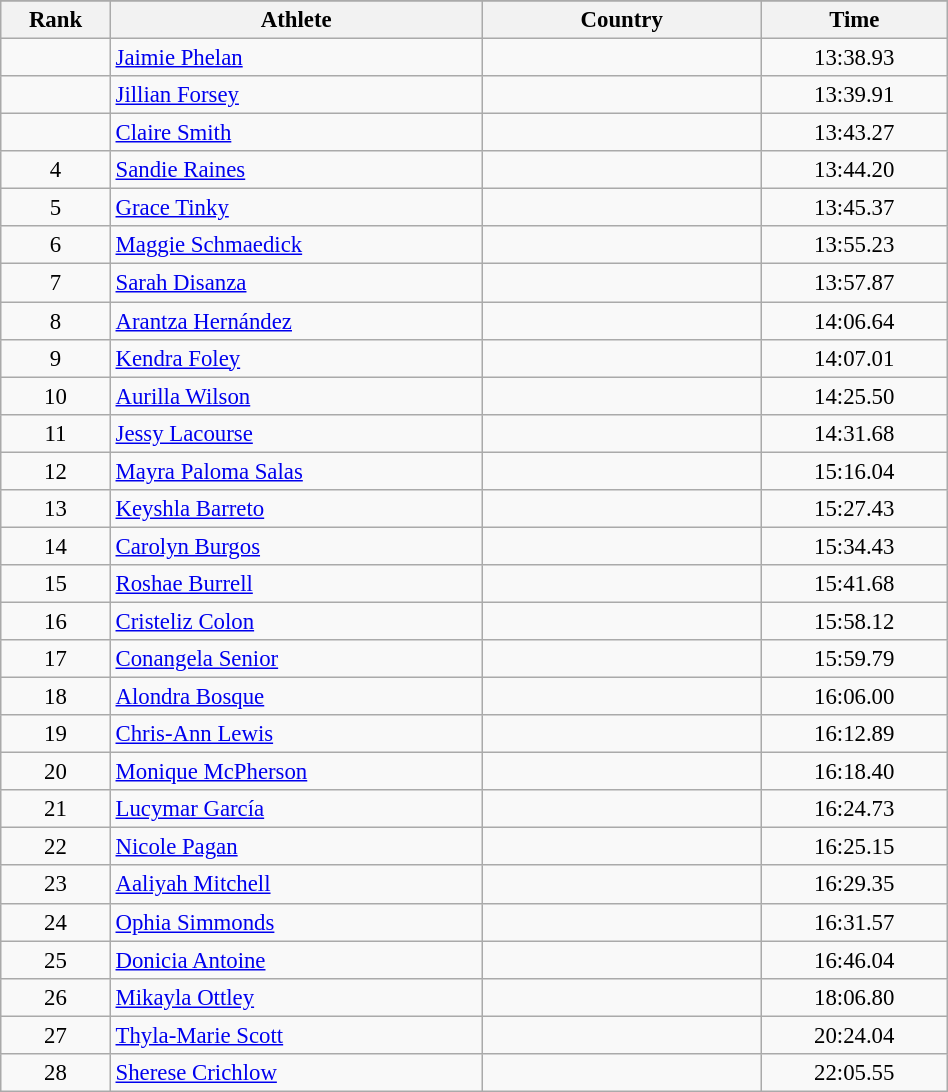<table class="wikitable sortable" style=" text-align:center; font-size:95%;" width="50%">
<tr>
</tr>
<tr>
<th width=5%>Rank</th>
<th width=20%>Athlete</th>
<th width=15%>Country</th>
<th width=10%>Time</th>
</tr>
<tr>
<td align=center></td>
<td align=left><a href='#'>Jaimie Phelan</a></td>
<td align=left></td>
<td>13:38.93</td>
</tr>
<tr>
<td align=center></td>
<td align=left><a href='#'>Jillian Forsey</a></td>
<td align=left></td>
<td>13:39.91</td>
</tr>
<tr>
<td align=center></td>
<td align=left><a href='#'>Claire Smith</a></td>
<td align=left></td>
<td>13:43.27</td>
</tr>
<tr>
<td align=center>4</td>
<td align=left><a href='#'>Sandie Raines</a></td>
<td align=left></td>
<td>13:44.20</td>
</tr>
<tr>
<td align=center>5</td>
<td align=left><a href='#'>Grace Tinky</a></td>
<td align=left></td>
<td>13:45.37</td>
</tr>
<tr>
<td align=center>6</td>
<td align=left><a href='#'>Maggie Schmaedick</a></td>
<td align=left></td>
<td>13:55.23</td>
</tr>
<tr>
<td align=center>7</td>
<td align=left><a href='#'>Sarah Disanza</a></td>
<td align=left></td>
<td>13:57.87</td>
</tr>
<tr>
<td align=center>8</td>
<td align=left><a href='#'>Arantza Hernández</a></td>
<td align=left></td>
<td>14:06.64</td>
</tr>
<tr>
<td align=center>9</td>
<td align=left><a href='#'>Kendra Foley</a></td>
<td align=left></td>
<td>14:07.01</td>
</tr>
<tr>
<td align=center>10</td>
<td align=left><a href='#'>Aurilla Wilson</a></td>
<td align=left></td>
<td>14:25.50</td>
</tr>
<tr>
<td align=center>11</td>
<td align=left><a href='#'>Jessy Lacourse</a></td>
<td align=left></td>
<td>14:31.68</td>
</tr>
<tr>
<td align=center>12</td>
<td align=left><a href='#'>Mayra Paloma Salas</a></td>
<td align=left></td>
<td>15:16.04</td>
</tr>
<tr>
<td align=center>13</td>
<td align=left><a href='#'>Keyshla Barreto</a></td>
<td align=left></td>
<td>15:27.43</td>
</tr>
<tr>
<td align=center>14</td>
<td align=left><a href='#'>Carolyn Burgos</a></td>
<td align=left></td>
<td>15:34.43</td>
</tr>
<tr>
<td align=center>15</td>
<td align=left><a href='#'>Roshae Burrell</a></td>
<td align=left></td>
<td>15:41.68</td>
</tr>
<tr>
<td align=center>16</td>
<td align=left><a href='#'>Cristeliz Colon</a></td>
<td align=left></td>
<td>15:58.12</td>
</tr>
<tr>
<td align=center>17</td>
<td align=left><a href='#'>Conangela Senior</a></td>
<td align=left></td>
<td>15:59.79</td>
</tr>
<tr>
<td align=center>18</td>
<td align=left><a href='#'>Alondra Bosque</a></td>
<td align=left></td>
<td>16:06.00</td>
</tr>
<tr>
<td align=center>19</td>
<td align=left><a href='#'>Chris-Ann Lewis</a></td>
<td align=left></td>
<td>16:12.89</td>
</tr>
<tr>
<td align=center>20</td>
<td align=left><a href='#'>Monique McPherson</a></td>
<td align=left></td>
<td>16:18.40</td>
</tr>
<tr>
<td align=center>21</td>
<td align=left><a href='#'>Lucymar García</a></td>
<td align=left></td>
<td>16:24.73</td>
</tr>
<tr>
<td align=center>22</td>
<td align=left><a href='#'>Nicole Pagan</a></td>
<td align=left></td>
<td>16:25.15</td>
</tr>
<tr>
<td align=center>23</td>
<td align=left><a href='#'>Aaliyah Mitchell</a></td>
<td align=left></td>
<td>16:29.35</td>
</tr>
<tr>
<td align=center>24</td>
<td align=left><a href='#'>Ophia Simmonds</a></td>
<td align=left></td>
<td>16:31.57</td>
</tr>
<tr>
<td align=center>25</td>
<td align=left><a href='#'>Donicia Antoine</a></td>
<td align=left></td>
<td>16:46.04</td>
</tr>
<tr>
<td align=center>26</td>
<td align=left><a href='#'>Mikayla Ottley</a></td>
<td align=left></td>
<td>18:06.80</td>
</tr>
<tr>
<td align=center>27</td>
<td align=left><a href='#'>Thyla-Marie Scott</a></td>
<td align=left></td>
<td>20:24.04</td>
</tr>
<tr>
<td align=center>28</td>
<td align=left><a href='#'>Sherese Crichlow</a></td>
<td align=left></td>
<td>22:05.55</td>
</tr>
</table>
